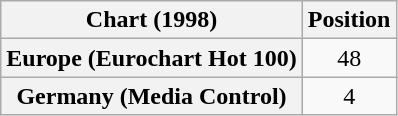<table class="wikitable plainrowheaders" style="text-align:center">
<tr>
<th>Chart (1998)</th>
<th>Position</th>
</tr>
<tr>
<th scope="row">Europe (Eurochart Hot 100)</th>
<td>48</td>
</tr>
<tr>
<th scope="row">Germany (Media Control)</th>
<td>4</td>
</tr>
</table>
